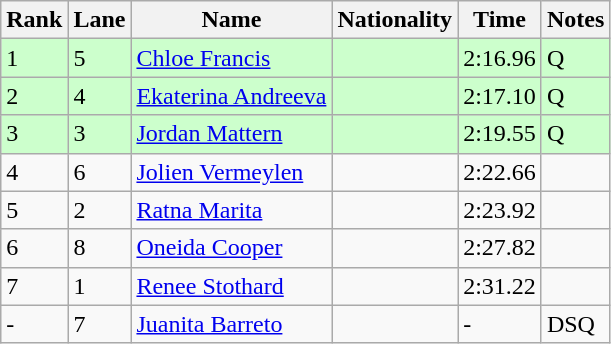<table class="wikitable">
<tr>
<th>Rank</th>
<th>Lane</th>
<th>Name</th>
<th>Nationality</th>
<th>Time</th>
<th>Notes</th>
</tr>
<tr bgcolor=ccffcc>
<td>1</td>
<td>5</td>
<td><a href='#'>Chloe Francis</a></td>
<td></td>
<td>2:16.96</td>
<td>Q</td>
</tr>
<tr bgcolor=ccffcc>
<td>2</td>
<td>4</td>
<td><a href='#'>Ekaterina Andreeva</a></td>
<td></td>
<td>2:17.10</td>
<td>Q</td>
</tr>
<tr bgcolor=ccffcc>
<td>3</td>
<td>3</td>
<td><a href='#'>Jordan Mattern</a></td>
<td></td>
<td>2:19.55</td>
<td>Q</td>
</tr>
<tr>
<td>4</td>
<td>6</td>
<td><a href='#'>Jolien Vermeylen</a></td>
<td></td>
<td>2:22.66</td>
<td></td>
</tr>
<tr>
<td>5</td>
<td>2</td>
<td><a href='#'>Ratna Marita</a></td>
<td></td>
<td>2:23.92</td>
<td></td>
</tr>
<tr>
<td>6</td>
<td>8</td>
<td><a href='#'>Oneida Cooper</a></td>
<td></td>
<td>2:27.82</td>
<td></td>
</tr>
<tr>
<td>7</td>
<td>1</td>
<td><a href='#'>Renee Stothard</a></td>
<td></td>
<td>2:31.22</td>
<td></td>
</tr>
<tr>
<td>-</td>
<td>7</td>
<td><a href='#'>Juanita Barreto</a></td>
<td></td>
<td>-</td>
<td>DSQ</td>
</tr>
</table>
